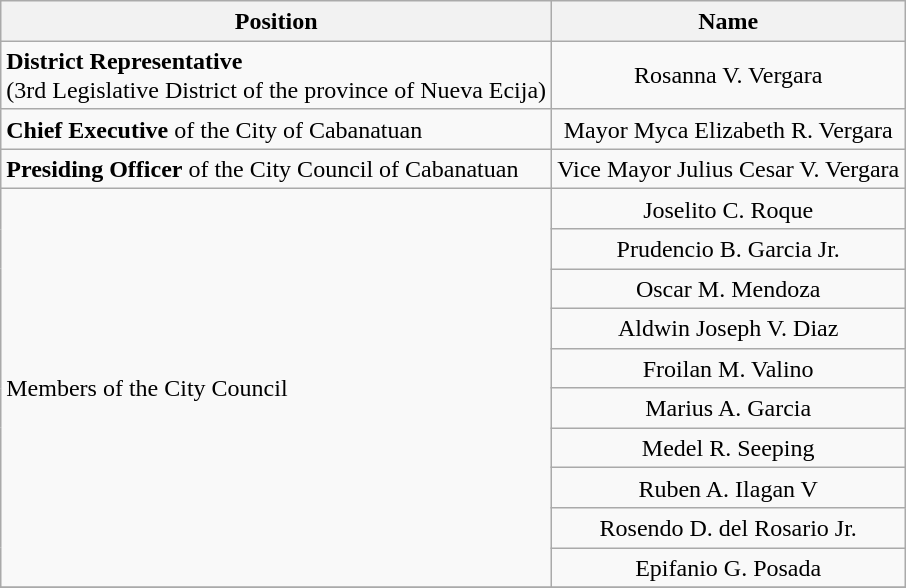<table class="wikitable" style="line-height:1.20em; font-size:100%;">
<tr>
<th>Position</th>
<th>Name</th>
</tr>
<tr>
<td><strong>District Representative</strong><br>(3rd Legislative District of the province of Nueva Ecija)</td>
<td style="text-align:center;">Rosanna V. Vergara</td>
</tr>
<tr>
<td><strong>Chief Executive</strong> of the City of Cabanatuan</td>
<td style="text-align:center;">Mayor Myca Elizabeth R. Vergara</td>
</tr>
<tr>
<td><strong>Presiding Officer</strong> of the City Council of Cabanatuan</td>
<td style="text-align:center;">Vice Mayor Julius Cesar V. Vergara</td>
</tr>
<tr>
<td rowspan="10">Members of the City Council</td>
<td style="text-align:center;">Joselito C. Roque</td>
</tr>
<tr>
<td style="text-align:center;">Prudencio B. Garcia Jr.</td>
</tr>
<tr>
<td style="text-align:center;">Oscar M. Mendoza</td>
</tr>
<tr>
<td style="text-align:center;">Aldwin Joseph V. Diaz</td>
</tr>
<tr>
<td style="text-align:center;">Froilan M. Valino</td>
</tr>
<tr>
<td style="text-align:center;">Marius A. Garcia</td>
</tr>
<tr>
<td style="text-align:center;">Medel R. Seeping</td>
</tr>
<tr>
<td style="text-align:center;">Ruben A. Ilagan V</td>
</tr>
<tr>
<td style="text-align:center;">Rosendo D. del Rosario Jr.</td>
</tr>
<tr>
<td style="text-align:center;">Epifanio G. Posada</td>
</tr>
<tr>
</tr>
</table>
